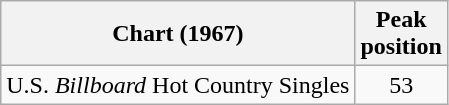<table class="wikitable sortable">
<tr>
<th>Chart (1967)</th>
<th>Peak<br>position</th>
</tr>
<tr>
<td>U.S. <em>Billboard</em> Hot Country Singles</td>
<td align="center">53</td>
</tr>
</table>
